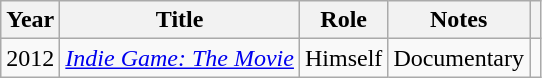<table class="wikitable sortable" style="border:none; margin:0">
<tr valign="bottom">
<th scope="col">Year</th>
<th scope="col">Title</th>
<th scope="col">Role</th>
<th scope="col" class="unsortable">Notes</th>
<th scope="col" class="unsortable"></th>
</tr>
<tr>
<td>2012</td>
<td><em><a href='#'>Indie Game: The Movie</a></em></td>
<td>Himself</td>
<td>Documentary</td>
<td style="text-align:center;"></td>
</tr>
</table>
